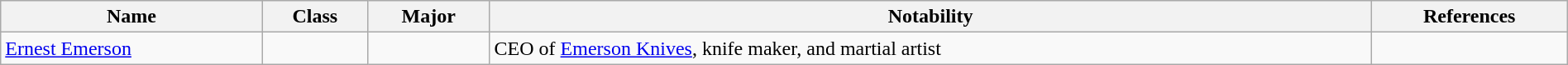<table class="wikitable" " style="width:100%;">
<tr>
<th>Name</th>
<th>Class</th>
<th>Major</th>
<th>Notability</th>
<th>References</th>
</tr>
<tr>
<td><a href='#'>Ernest Emerson</a></td>
<td></td>
<td></td>
<td>CEO of <a href='#'>Emerson Knives</a>, knife maker, and martial artist</td>
<td></td>
</tr>
</table>
